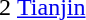<table cellspacing="0" cellpadding="0">
<tr>
<td><div>2 </div></td>
<td><a href='#'>Tianjin</a></td>
</tr>
</table>
